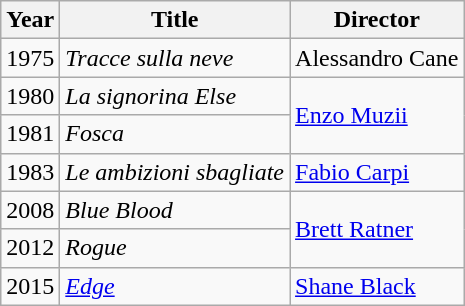<table class="wikitable">
<tr>
<th>Year</th>
<th>Title</th>
<th>Director</th>
</tr>
<tr>
<td>1975</td>
<td><em>Tracce sulla neve</em></td>
<td>Alessandro Cane</td>
</tr>
<tr>
<td>1980</td>
<td><em>La signorina Else</em></td>
<td rowspan=2><a href='#'>Enzo Muzii</a></td>
</tr>
<tr>
<td>1981</td>
<td><em>Fosca</em></td>
</tr>
<tr>
<td>1983</td>
<td><em>Le ambizioni sbagliate</em></td>
<td><a href='#'>Fabio Carpi</a></td>
</tr>
<tr>
<td>2008</td>
<td><em>Blue Blood</em></td>
<td rowspan=2><a href='#'>Brett Ratner</a></td>
</tr>
<tr>
<td>2012</td>
<td><em>Rogue</em></td>
</tr>
<tr>
<td>2015</td>
<td><em><a href='#'>Edge</a></em></td>
<td><a href='#'>Shane Black</a></td>
</tr>
</table>
